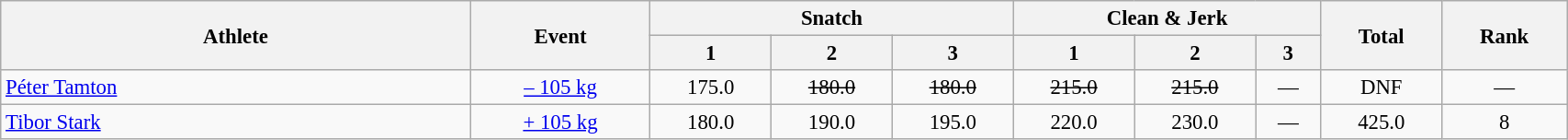<table class=wikitable style="font-size:95%" width="90%">
<tr>
<th rowspan="2">Athlete</th>
<th rowspan="2">Event</th>
<th colspan="3">Snatch</th>
<th colspan="3">Clean & Jerk</th>
<th rowspan="2">Total</th>
<th rowspan="2">Rank</th>
</tr>
<tr>
<th>1</th>
<th>2</th>
<th>3</th>
<th>1</th>
<th>2</th>
<th>3</th>
</tr>
<tr>
<td width=30%><a href='#'>Péter Tamton</a></td>
<td align=center><a href='#'>– 105 kg</a></td>
<td align=center>175.0</td>
<td align=center><s>180.0</s></td>
<td align=center><s>180.0</s></td>
<td align=center><s>215.0</s></td>
<td align=center><s>215.0</s></td>
<td align=center>—</td>
<td align=center>DNF</td>
<td align=center>—</td>
</tr>
<tr>
<td width=30%><a href='#'>Tibor Stark</a></td>
<td align=center><a href='#'>+ 105 kg</a></td>
<td align=center>180.0</td>
<td align=center>190.0</td>
<td align=center>195.0</td>
<td align=center>220.0</td>
<td align=center>230.0</td>
<td align=center>—</td>
<td align=center>425.0</td>
<td align=center>8</td>
</tr>
</table>
